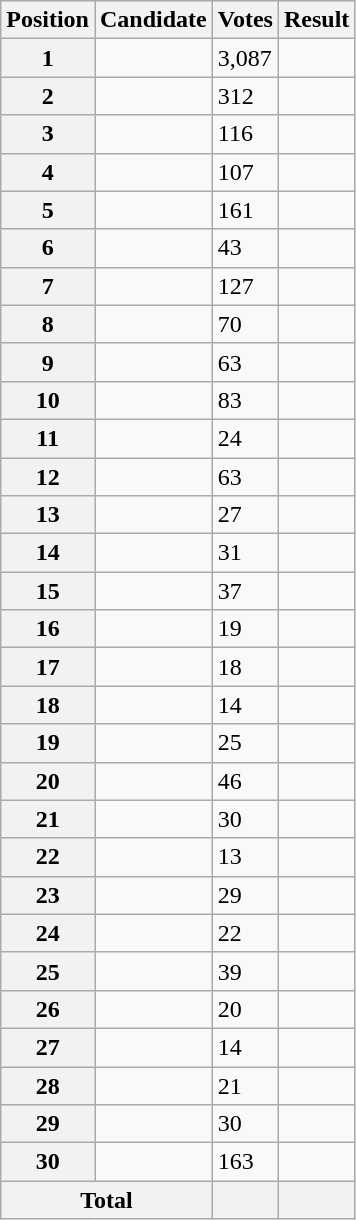<table class="wikitable sortable col3right">
<tr>
<th scope="col">Position</th>
<th scope="col">Candidate</th>
<th scope="col">Votes</th>
<th scope="col">Result</th>
</tr>
<tr>
<th scope="row">1</th>
<td></td>
<td>3,087</td>
<td></td>
</tr>
<tr>
<th scope="row">2</th>
<td></td>
<td>312</td>
<td></td>
</tr>
<tr>
<th scope="row">3</th>
<td></td>
<td>116</td>
<td></td>
</tr>
<tr>
<th scope="row">4</th>
<td></td>
<td>107</td>
<td></td>
</tr>
<tr>
<th scope="row">5</th>
<td></td>
<td>161</td>
<td></td>
</tr>
<tr>
<th scope="row">6</th>
<td></td>
<td>43</td>
<td></td>
</tr>
<tr>
<th scope="row">7</th>
<td></td>
<td>127</td>
<td></td>
</tr>
<tr>
<th scope="row">8</th>
<td></td>
<td>70</td>
<td></td>
</tr>
<tr>
<th scope="row">9</th>
<td></td>
<td>63</td>
<td></td>
</tr>
<tr>
<th scope="row">10</th>
<td></td>
<td>83</td>
<td></td>
</tr>
<tr>
<th scope="row">11</th>
<td></td>
<td>24</td>
<td></td>
</tr>
<tr>
<th scope="row">12</th>
<td></td>
<td>63</td>
<td></td>
</tr>
<tr>
<th scope="row">13</th>
<td></td>
<td>27</td>
<td></td>
</tr>
<tr>
<th scope="row">14</th>
<td></td>
<td>31</td>
<td></td>
</tr>
<tr>
<th scope="row">15</th>
<td></td>
<td>37</td>
<td></td>
</tr>
<tr>
<th scope="row">16</th>
<td></td>
<td>19</td>
<td></td>
</tr>
<tr>
<th scope="row">17</th>
<td></td>
<td>18</td>
<td></td>
</tr>
<tr>
<th scope="row">18</th>
<td></td>
<td>14</td>
<td></td>
</tr>
<tr>
<th scope="row">19</th>
<td></td>
<td>25</td>
<td></td>
</tr>
<tr>
<th scope="row">20</th>
<td></td>
<td>46</td>
<td></td>
</tr>
<tr>
<th scope="row">21</th>
<td></td>
<td>30</td>
<td></td>
</tr>
<tr>
<th scope="row">22</th>
<td></td>
<td>13</td>
<td></td>
</tr>
<tr>
<th scope="row">23</th>
<td></td>
<td>29</td>
<td></td>
</tr>
<tr>
<th scope="row">24</th>
<td></td>
<td>22</td>
<td></td>
</tr>
<tr>
<th scope="row">25</th>
<td></td>
<td>39</td>
<td></td>
</tr>
<tr>
<th scope="row">26</th>
<td></td>
<td>20</td>
<td></td>
</tr>
<tr>
<th scope="row">27</th>
<td></td>
<td>14</td>
<td></td>
</tr>
<tr>
<th scope="row">28</th>
<td></td>
<td>21</td>
<td></td>
</tr>
<tr>
<th scope="row">29</th>
<td></td>
<td>30</td>
<td></td>
</tr>
<tr>
<th scope="row">30</th>
<td></td>
<td>163</td>
<td></td>
</tr>
<tr class="sortbottom">
<th scope="row" colspan="2">Total</th>
<th></th>
<th></th>
</tr>
</table>
